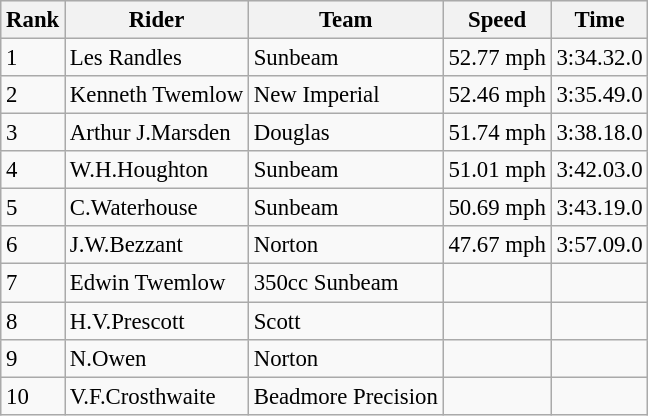<table class="wikitable" style="font-size: 95%;">
<tr style="background:#efefef;">
<th>Rank</th>
<th>Rider</th>
<th>Team</th>
<th>Speed</th>
<th>Time</th>
</tr>
<tr>
<td>1</td>
<td> Les Randles</td>
<td>Sunbeam</td>
<td>52.77 mph</td>
<td>3:34.32.0</td>
</tr>
<tr>
<td>2</td>
<td> Kenneth Twemlow</td>
<td>New Imperial</td>
<td>52.46 mph</td>
<td>3:35.49.0</td>
</tr>
<tr>
<td>3</td>
<td> Arthur J.Marsden</td>
<td>Douglas</td>
<td>51.74 mph</td>
<td>3:38.18.0</td>
</tr>
<tr>
<td>4</td>
<td> W.H.Houghton</td>
<td>Sunbeam</td>
<td>51.01 mph</td>
<td>3:42.03.0</td>
</tr>
<tr>
<td>5</td>
<td>  C.Waterhouse</td>
<td>Sunbeam</td>
<td>50.69 mph</td>
<td>3:43.19.0</td>
</tr>
<tr>
<td>6</td>
<td> 	J.W.Bezzant</td>
<td>Norton</td>
<td>47.67 mph</td>
<td>3:57.09.0</td>
</tr>
<tr>
<td>7</td>
<td> Edwin Twemlow</td>
<td>350cc Sunbeam</td>
<td></td>
<td></td>
</tr>
<tr>
<td>8</td>
<td> H.V.Prescott</td>
<td>Scott</td>
<td></td>
<td></td>
</tr>
<tr>
<td>9</td>
<td> N.Owen</td>
<td>Norton</td>
<td></td>
<td></td>
</tr>
<tr>
<td>10</td>
<td> V.F.Crosthwaite</td>
<td>Beadmore Precision</td>
<td></td>
<td></td>
</tr>
</table>
